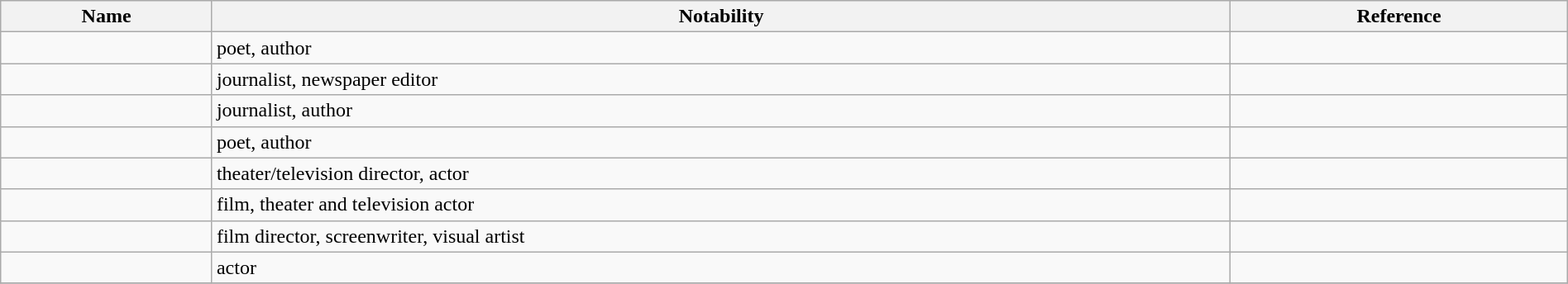<table class="wikitable sortable" style="width:100%">
<tr>
<th style="width:*;">Name</th>
<th style="width:65%;" class="unsortable">Notability</th>
<th style="width:*;" class="unsortable">Reference</th>
</tr>
<tr>
<td></td>
<td>poet, author</td>
<td style="text-align:center;"></td>
</tr>
<tr>
<td></td>
<td>journalist, newspaper editor</td>
<td style="text-align:center;"></td>
</tr>
<tr>
<td></td>
<td>journalist, author</td>
<td style="text-align:center;"></td>
</tr>
<tr>
<td></td>
<td>poet, author</td>
<td style="text-align:center;"></td>
</tr>
<tr>
<td></td>
<td>theater/television director, actor</td>
<td style="text-align:center;"></td>
</tr>
<tr>
<td></td>
<td>film, theater and television actor</td>
<td style="text-align:center;"></td>
</tr>
<tr>
<td></td>
<td>film director, screenwriter, visual artist</td>
<td style="text-align:center;"></td>
</tr>
<tr>
<td></td>
<td>actor</td>
<td style="text-align:center;"></td>
</tr>
<tr>
</tr>
</table>
